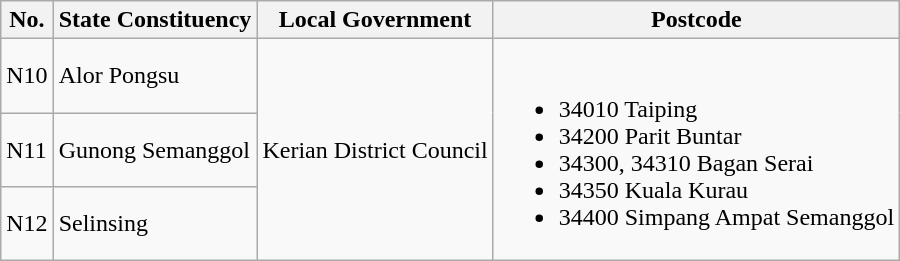<table class="wikitable">
<tr>
<th>No.</th>
<th>State Constituency</th>
<th>Local Government</th>
<th>Postcode</th>
</tr>
<tr>
<td>N10</td>
<td>Alor Pongsu</td>
<td rowspan="3">Kerian District Council</td>
<td rowspan="3"><br><ul><li>34010 Taiping</li><li>34200 Parit Buntar</li><li>34300, 34310 Bagan Serai</li><li>34350 Kuala Kurau</li><li>34400 Simpang Ampat Semanggol</li></ul></td>
</tr>
<tr>
<td>N11</td>
<td>Gunong Semanggol</td>
</tr>
<tr>
<td>N12</td>
<td>Selinsing</td>
</tr>
</table>
